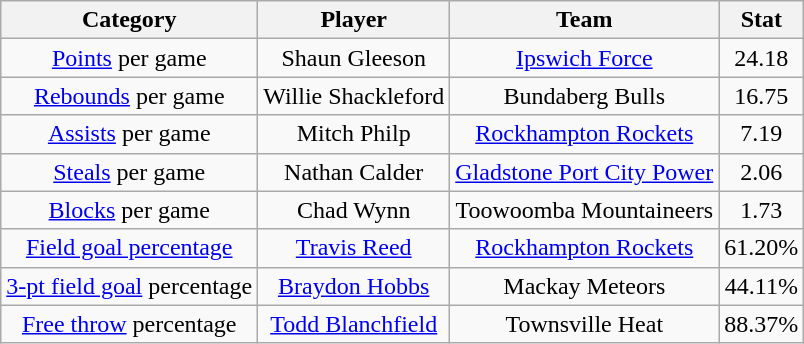<table class="wikitable" style="text-align:center">
<tr>
<th>Category</th>
<th>Player</th>
<th>Team</th>
<th>Stat</th>
</tr>
<tr>
<td><a href='#'>Points</a> per game</td>
<td>Shaun Gleeson</td>
<td><a href='#'>Ipswich Force</a></td>
<td>24.18</td>
</tr>
<tr>
<td><a href='#'>Rebounds</a> per game</td>
<td>Willie Shackleford</td>
<td>Bundaberg Bulls</td>
<td>16.75</td>
</tr>
<tr>
<td><a href='#'>Assists</a> per game</td>
<td>Mitch Philp</td>
<td><a href='#'>Rockhampton Rockets</a></td>
<td>7.19</td>
</tr>
<tr>
<td><a href='#'>Steals</a> per game</td>
<td>Nathan Calder</td>
<td><a href='#'>Gladstone Port City Power</a></td>
<td>2.06</td>
</tr>
<tr>
<td><a href='#'>Blocks</a> per game</td>
<td>Chad Wynn</td>
<td>Toowoomba Mountaineers</td>
<td>1.73</td>
</tr>
<tr>
<td><a href='#'>Field goal percentage</a></td>
<td><a href='#'>Travis Reed</a></td>
<td><a href='#'>Rockhampton Rockets</a></td>
<td>61.20%</td>
</tr>
<tr>
<td><a href='#'>3-pt field goal</a> percentage</td>
<td><a href='#'>Braydon Hobbs</a></td>
<td>Mackay Meteors</td>
<td>44.11%</td>
</tr>
<tr>
<td><a href='#'>Free throw</a> percentage</td>
<td><a href='#'>Todd Blanchfield</a></td>
<td>Townsville Heat</td>
<td>88.37%</td>
</tr>
</table>
